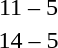<table style="text-align:center">
<tr>
<th width=200></th>
<th width=100></th>
<th width=200></th>
</tr>
<tr>
<td align=right><strong></strong></td>
<td>11 – 5</td>
<td align=left></td>
</tr>
<tr>
<td align=right><strong></strong></td>
<td>14 – 5</td>
<td align=left></td>
</tr>
</table>
